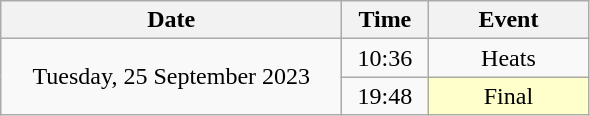<table class = "wikitable" style="text-align:center;">
<tr>
<th width=220>Date</th>
<th width=50>Time</th>
<th width=100>Event</th>
</tr>
<tr>
<td rowspan=2>Tuesday, 25 September 2023</td>
<td>10:36</td>
<td>Heats</td>
</tr>
<tr>
<td>19:48</td>
<td bgcolor=ffffcc>Final</td>
</tr>
</table>
